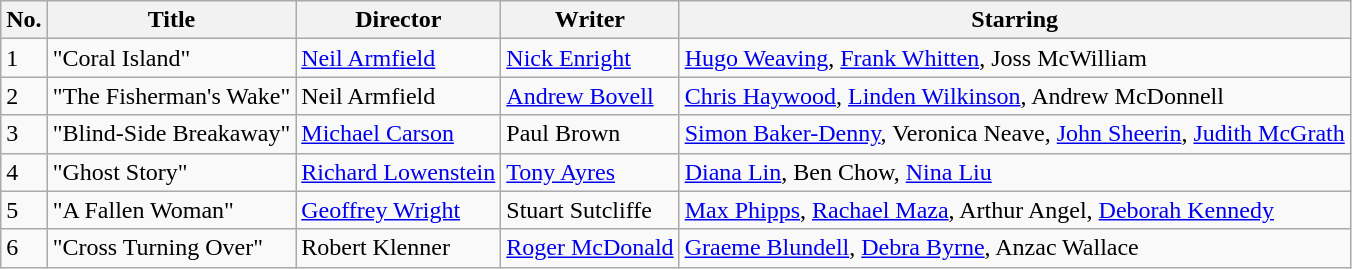<table class="wikitable">
<tr>
<th>No.</th>
<th>Title</th>
<th>Director</th>
<th>Writer</th>
<th>Starring</th>
</tr>
<tr>
<td>1</td>
<td>"Coral Island"</td>
<td><a href='#'>Neil Armfield</a></td>
<td><a href='#'>Nick Enright</a></td>
<td><a href='#'>Hugo Weaving</a>, <a href='#'>Frank Whitten</a>, Joss McWilliam</td>
</tr>
<tr>
<td>2</td>
<td>"The Fisherman's Wake"</td>
<td>Neil Armfield</td>
<td><a href='#'>Andrew Bovell</a></td>
<td><a href='#'>Chris Haywood</a>, <a href='#'>Linden Wilkinson</a>, Andrew McDonnell</td>
</tr>
<tr>
<td>3</td>
<td>"Blind-Side Breakaway"</td>
<td><a href='#'>Michael Carson</a></td>
<td>Paul Brown</td>
<td><a href='#'>Simon Baker-Denny</a>, Veronica Neave, <a href='#'>John Sheerin</a>, <a href='#'>Judith McGrath</a></td>
</tr>
<tr>
<td>4</td>
<td>"Ghost Story"</td>
<td><a href='#'>Richard Lowenstein</a></td>
<td><a href='#'>Tony Ayres</a></td>
<td><a href='#'>Diana Lin</a>, Ben Chow, <a href='#'>Nina Liu</a></td>
</tr>
<tr>
<td>5</td>
<td>"A Fallen Woman"</td>
<td><a href='#'>Geoffrey Wright</a></td>
<td>Stuart Sutcliffe</td>
<td><a href='#'>Max Phipps</a>, <a href='#'>Rachael Maza</a>, Arthur Angel, <a href='#'>Deborah Kennedy</a></td>
</tr>
<tr>
<td>6</td>
<td>"Cross Turning Over"</td>
<td>Robert Klenner</td>
<td><a href='#'>Roger McDonald</a></td>
<td><a href='#'>Graeme Blundell</a>, <a href='#'>Debra Byrne</a>, Anzac Wallace</td>
</tr>
</table>
